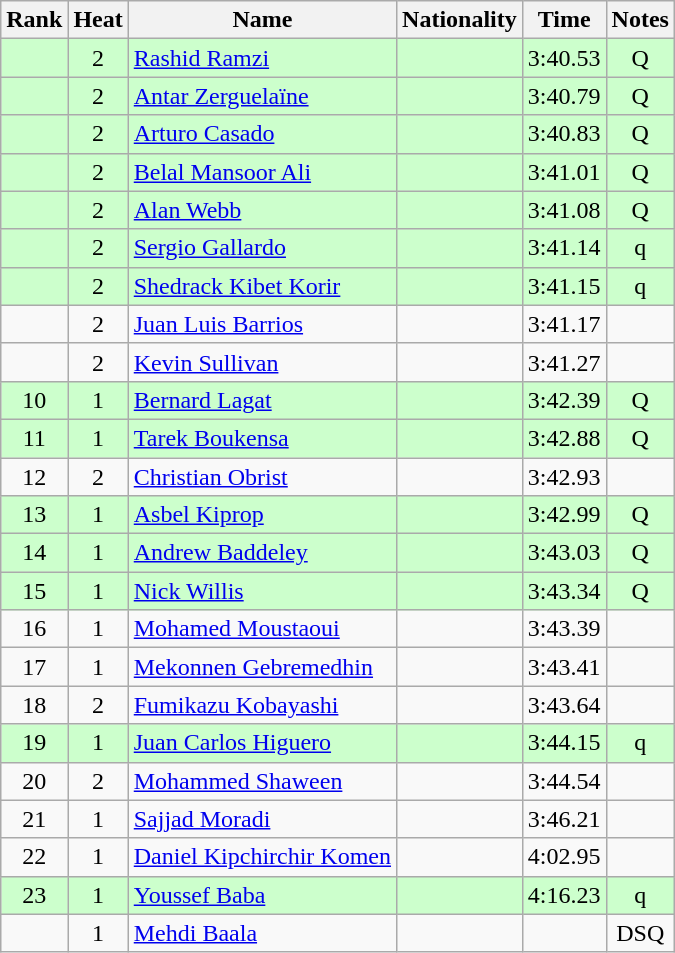<table class="wikitable sortable" style="text-align:center">
<tr>
<th>Rank</th>
<th>Heat</th>
<th>Name</th>
<th>Nationality</th>
<th>Time</th>
<th>Notes</th>
</tr>
<tr bgcolor=ccffcc>
<td></td>
<td>2</td>
<td align=left><a href='#'>Rashid Ramzi</a></td>
<td align=left></td>
<td>3:40.53</td>
<td>Q</td>
</tr>
<tr bgcolor=ccffcc>
<td></td>
<td>2</td>
<td align=left><a href='#'>Antar Zerguelaïne</a></td>
<td align=left></td>
<td>3:40.79</td>
<td>Q</td>
</tr>
<tr bgcolor=ccffcc>
<td></td>
<td>2</td>
<td align=left><a href='#'>Arturo Casado</a></td>
<td align=left></td>
<td>3:40.83</td>
<td>Q</td>
</tr>
<tr bgcolor=ccffcc>
<td></td>
<td>2</td>
<td align=left><a href='#'>Belal Mansoor Ali</a></td>
<td align=left></td>
<td>3:41.01</td>
<td>Q</td>
</tr>
<tr bgcolor=ccffcc>
<td></td>
<td>2</td>
<td align=left><a href='#'>Alan Webb</a></td>
<td align=left></td>
<td>3:41.08</td>
<td>Q</td>
</tr>
<tr bgcolor=ccffcc>
<td></td>
<td>2</td>
<td align=left><a href='#'>Sergio Gallardo</a></td>
<td align=left></td>
<td>3:41.14</td>
<td>q</td>
</tr>
<tr bgcolor=ccffcc>
<td></td>
<td>2</td>
<td align=left><a href='#'>Shedrack Kibet Korir</a></td>
<td align=left></td>
<td>3:41.15</td>
<td>q</td>
</tr>
<tr>
<td></td>
<td>2</td>
<td align=left><a href='#'>Juan Luis Barrios</a></td>
<td align=left></td>
<td>3:41.17</td>
<td></td>
</tr>
<tr>
<td></td>
<td>2</td>
<td align=left><a href='#'>Kevin Sullivan</a></td>
<td align=left></td>
<td>3:41.27</td>
<td></td>
</tr>
<tr bgcolor=ccffcc>
<td>10</td>
<td>1</td>
<td align=left><a href='#'>Bernard Lagat</a></td>
<td align=left></td>
<td>3:42.39</td>
<td>Q</td>
</tr>
<tr bgcolor=ccffcc>
<td>11</td>
<td>1</td>
<td align=left><a href='#'>Tarek Boukensa</a></td>
<td align=left></td>
<td>3:42.88</td>
<td>Q</td>
</tr>
<tr>
<td>12</td>
<td>2</td>
<td align=left><a href='#'>Christian Obrist</a></td>
<td align=left></td>
<td>3:42.93</td>
<td></td>
</tr>
<tr bgcolor=ccffcc>
<td>13</td>
<td>1</td>
<td align=left><a href='#'>Asbel Kiprop</a></td>
<td align=left></td>
<td>3:42.99</td>
<td>Q</td>
</tr>
<tr bgcolor=ccffcc>
<td>14</td>
<td>1</td>
<td align=left><a href='#'>Andrew Baddeley</a></td>
<td align=left></td>
<td>3:43.03</td>
<td>Q</td>
</tr>
<tr bgcolor=ccffcc>
<td>15</td>
<td>1</td>
<td align=left><a href='#'>Nick Willis</a></td>
<td align=left></td>
<td>3:43.34</td>
<td>Q</td>
</tr>
<tr>
<td>16</td>
<td>1</td>
<td align=left><a href='#'>Mohamed Moustaoui</a></td>
<td align=left></td>
<td>3:43.39</td>
<td></td>
</tr>
<tr>
<td>17</td>
<td>1</td>
<td align=left><a href='#'>Mekonnen Gebremedhin</a></td>
<td align=left></td>
<td>3:43.41</td>
<td></td>
</tr>
<tr>
<td>18</td>
<td>2</td>
<td align=left><a href='#'>Fumikazu Kobayashi</a></td>
<td align=left></td>
<td>3:43.64</td>
<td></td>
</tr>
<tr bgcolor=ccffcc>
<td>19</td>
<td>1</td>
<td align=left><a href='#'>Juan Carlos Higuero</a></td>
<td align=left></td>
<td>3:44.15</td>
<td>q</td>
</tr>
<tr>
<td>20</td>
<td>2</td>
<td align=left><a href='#'>Mohammed Shaween</a></td>
<td align=left></td>
<td>3:44.54</td>
<td></td>
</tr>
<tr>
<td>21</td>
<td>1</td>
<td align=left><a href='#'>Sajjad Moradi</a></td>
<td align=left></td>
<td>3:46.21</td>
<td></td>
</tr>
<tr>
<td>22</td>
<td>1</td>
<td align=left><a href='#'>Daniel Kipchirchir Komen</a></td>
<td align=left></td>
<td>4:02.95</td>
<td></td>
</tr>
<tr bgcolor=ccffcc>
<td>23</td>
<td>1</td>
<td align=left><a href='#'>Youssef Baba</a></td>
<td align=left></td>
<td>4:16.23</td>
<td>q</td>
</tr>
<tr>
<td></td>
<td>1</td>
<td align=left><a href='#'>Mehdi Baala</a></td>
<td align=left></td>
<td></td>
<td>DSQ</td>
</tr>
</table>
